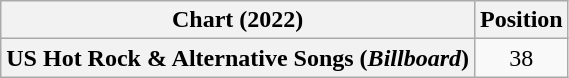<table class="wikitable plainrowheaders" style="text-align:center">
<tr>
<th scope="col">Chart (2022)</th>
<th scope="col">Position</th>
</tr>
<tr>
<th scope="row">US Hot Rock & Alternative Songs (<em>Billboard</em>)</th>
<td>38</td>
</tr>
</table>
